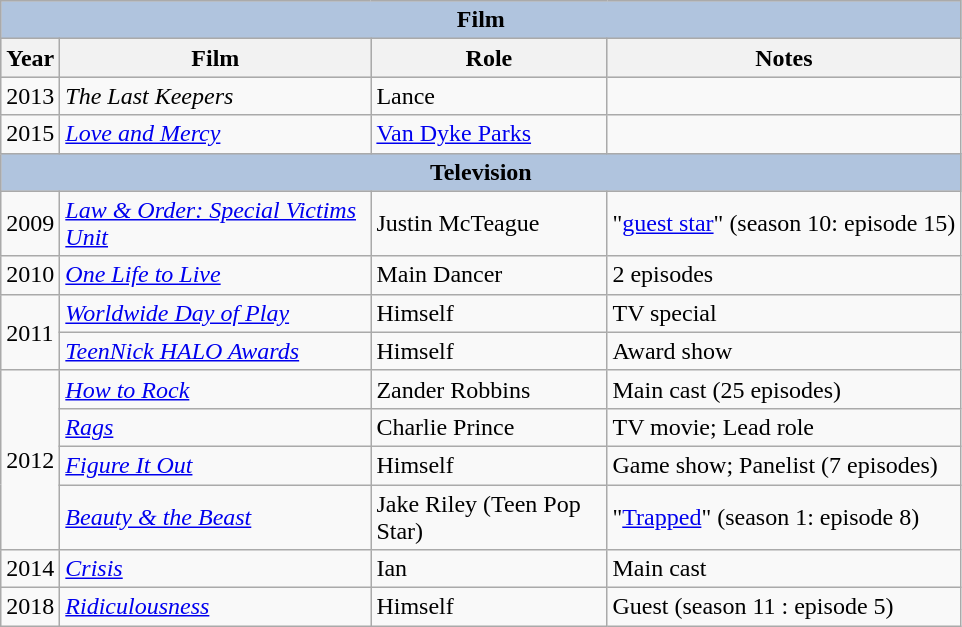<table class="wikitable">
<tr style="background:#ccc; text-align:center;">
<th colspan="4" style="background: LightSteelBlue;">Film</th>
</tr>
<tr style="background:#ccc; text-align:center;">
<th style="text-align:center;">Year</th>
<th style="width:200px;">Film</th>
<th style="width:150px;">Role</th>
<th>Notes</th>
</tr>
<tr>
<td>2013</td>
<td><em>The Last Keepers</em></td>
<td>Lance</td>
<td></td>
</tr>
<tr>
<td>2015</td>
<td><em><a href='#'>Love and Mercy</a></em></td>
<td><a href='#'>Van Dyke Parks</a></td>
<td></td>
</tr>
<tr style="background:#ccc;">
<th colspan="4" style="background: LightSteelBlue;">Television</th>
</tr>
<tr>
<td>2009</td>
<td><em><a href='#'>Law & Order: Special Victims Unit</a></em></td>
<td>Justin McTeague</td>
<td>"<a href='#'>guest star</a>" (season 10: episode 15)</td>
</tr>
<tr>
<td>2010</td>
<td><em><a href='#'>One Life to Live</a></em></td>
<td>Main Dancer</td>
<td>2 episodes</td>
</tr>
<tr>
<td rowspan="2">2011</td>
<td><em><a href='#'>Worldwide Day of Play</a></em></td>
<td>Himself</td>
<td>TV special</td>
</tr>
<tr>
<td><em><a href='#'>TeenNick HALO Awards</a></em></td>
<td>Himself</td>
<td>Award show</td>
</tr>
<tr>
<td rowspan=4>2012</td>
<td><em><a href='#'>How to Rock</a></em></td>
<td>Zander Robbins</td>
<td>Main cast (25 episodes)</td>
</tr>
<tr>
<td><em><a href='#'>Rags</a></em></td>
<td>Charlie Prince</td>
<td>TV movie; Lead role</td>
</tr>
<tr>
<td><em><a href='#'>Figure It Out</a></em></td>
<td>Himself</td>
<td>Game show; Panelist (7 episodes)</td>
</tr>
<tr>
<td><em><a href='#'>Beauty & the Beast</a></em></td>
<td>Jake Riley (Teen Pop Star)</td>
<td>"<a href='#'>Trapped</a>" (season 1: episode 8)</td>
</tr>
<tr>
<td>2014</td>
<td><em><a href='#'>Crisis</a></em></td>
<td>Ian</td>
<td>Main cast</td>
</tr>
<tr>
<td>2018</td>
<td><em><a href='#'>Ridiculousness</a></em></td>
<td>Himself</td>
<td>Guest (season 11 : episode 5)</td>
</tr>
</table>
